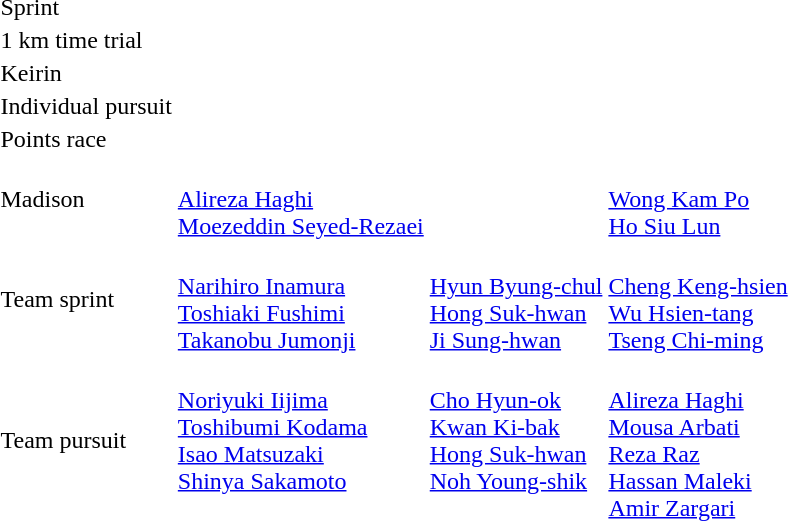<table>
<tr>
<td>Sprint</td>
<td></td>
<td></td>
<td></td>
</tr>
<tr>
<td>1 km time trial</td>
<td></td>
<td></td>
<td></td>
</tr>
<tr>
<td>Keirin</td>
<td></td>
<td></td>
<td></td>
</tr>
<tr>
<td>Individual pursuit</td>
<td></td>
<td></td>
<td></td>
</tr>
<tr>
<td>Points race</td>
<td></td>
<td></td>
<td></td>
</tr>
<tr>
<td>Madison</td>
<td><br><a href='#'>Alireza Haghi</a><br><a href='#'>Moezeddin Seyed-Rezaei</a></td>
<td valign=top></td>
<td><br><a href='#'>Wong Kam Po</a><br><a href='#'>Ho Siu Lun</a></td>
</tr>
<tr>
<td>Team sprint</td>
<td><br><a href='#'>Narihiro Inamura</a><br><a href='#'>Toshiaki Fushimi</a><br><a href='#'>Takanobu Jumonji</a></td>
<td><br><a href='#'>Hyun Byung-chul</a><br><a href='#'>Hong Suk-hwan</a><br><a href='#'>Ji Sung-hwan</a></td>
<td><br><a href='#'>Cheng Keng-hsien</a><br><a href='#'>Wu Hsien-tang</a><br><a href='#'>Tseng Chi-ming</a></td>
</tr>
<tr>
<td>Team pursuit</td>
<td valign=top><br><a href='#'>Noriyuki Iijima</a><br><a href='#'>Toshibumi Kodama</a><br><a href='#'>Isao Matsuzaki</a><br><a href='#'>Shinya Sakamoto</a></td>
<td valign=top><br><a href='#'>Cho Hyun-ok</a><br><a href='#'>Kwan Ki-bak</a><br><a href='#'>Hong Suk-hwan</a><br><a href='#'>Noh Young-shik</a></td>
<td><br><a href='#'>Alireza Haghi</a><br><a href='#'>Mousa Arbati</a><br><a href='#'>Reza Raz</a><br><a href='#'>Hassan Maleki</a><br><a href='#'>Amir Zargari</a></td>
</tr>
</table>
